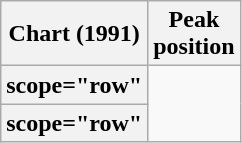<table class="wikitable sortable plainrowheaders">
<tr>
<th scope="col">Chart (1991)</th>
<th scope="col">Peak<br>position</th>
</tr>
<tr>
<th>scope="row"</th>
</tr>
<tr>
<th>scope="row"</th>
</tr>
</table>
